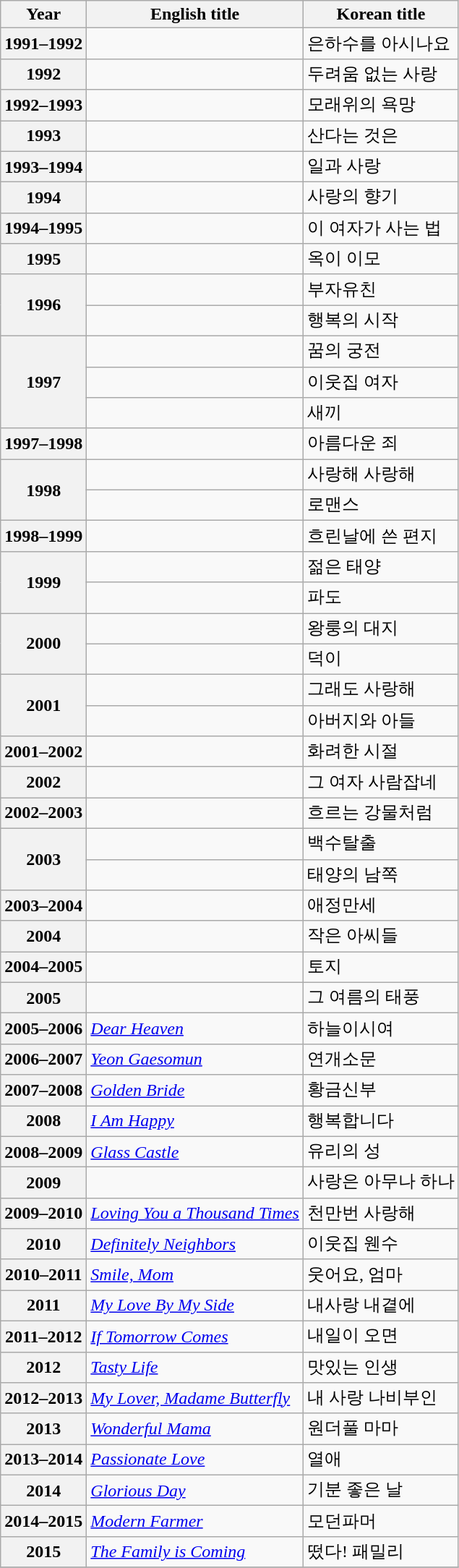<table class="wikitable sortable plainrowheaders">
<tr>
<th scope="col">Year</th>
<th scope="col">English title</th>
<th scope="col">Korean title</th>
</tr>
<tr>
<th scope="row">1991–1992</th>
<td><em></em></td>
<td>은하수를 아시나요</td>
</tr>
<tr>
<th scope="row">1992</th>
<td><em></em></td>
<td>두려움 없는 사랑</td>
</tr>
<tr>
<th scope="row">1992–1993</th>
<td><em></em></td>
<td>모래위의 욕망</td>
</tr>
<tr>
<th scope="row">1993</th>
<td><em></em></td>
<td>산다는 것은</td>
</tr>
<tr>
<th scope="row">1993–1994</th>
<td><em></em></td>
<td>일과 사랑</td>
</tr>
<tr>
<th scope="row">1994</th>
<td><em></em></td>
<td>사랑의 향기</td>
</tr>
<tr>
<th scope="row">1994–1995</th>
<td><em></em></td>
<td>이 여자가 사는 법</td>
</tr>
<tr>
<th scope="row">1995</th>
<td><em></em></td>
<td>옥이 이모</td>
</tr>
<tr>
<th scope="row" rowspan=2>1996</th>
<td><em></em></td>
<td>부자유친</td>
</tr>
<tr>
<td><em></em></td>
<td>행복의 시작</td>
</tr>
<tr>
<th scope="row" rowspan=3>1997</th>
<td><em></em></td>
<td>꿈의 궁전</td>
</tr>
<tr>
<td><em></em></td>
<td>이웃집 여자</td>
</tr>
<tr>
<td><em></em></td>
<td>새끼</td>
</tr>
<tr>
<th scope="row">1997–1998</th>
<td><em></em></td>
<td>아름다운 죄</td>
</tr>
<tr>
<th scope="row" rowspan=2>1998</th>
<td><em></em></td>
<td>사랑해 사랑해</td>
</tr>
<tr>
<td><em></em></td>
<td>로맨스</td>
</tr>
<tr>
<th scope="row">1998–1999</th>
<td><em></em></td>
<td>흐린날에 쓴 편지</td>
</tr>
<tr>
<th scope="row" rowspan=2>1999</th>
<td><em></em></td>
<td>젊은 태양</td>
</tr>
<tr>
<td><em></em></td>
<td>파도</td>
</tr>
<tr>
<th scope="row" rowspan=2>2000</th>
<td><em></em></td>
<td>왕룽의 대지</td>
</tr>
<tr>
<td><em></em></td>
<td>덕이</td>
</tr>
<tr>
<th scope="row" rowspan=2>2001</th>
<td><em></em></td>
<td>그래도 사랑해</td>
</tr>
<tr>
<td><em></em></td>
<td>아버지와 아들</td>
</tr>
<tr>
<th scope="row">2001–2002</th>
<td><em></em></td>
<td>화려한 시절</td>
</tr>
<tr>
<th scope="row">2002</th>
<td><em></em></td>
<td>그 여자 사람잡네</td>
</tr>
<tr>
<th scope="row">2002–2003</th>
<td><em></em></td>
<td>흐르는 강물처럼</td>
</tr>
<tr>
<th scope="row" rowspan=2>2003</th>
<td><em></em></td>
<td>백수탈출</td>
</tr>
<tr>
<td><em></em></td>
<td>태양의 남쪽</td>
</tr>
<tr>
<th scope="row">2003–2004</th>
<td><em></em></td>
<td>애정만세</td>
</tr>
<tr>
<th scope="row">2004</th>
<td><em></em></td>
<td>작은 아씨들</td>
</tr>
<tr>
<th scope="row">2004–2005</th>
<td><em></em></td>
<td>토지</td>
</tr>
<tr>
<th scope="row">2005</th>
<td><em></em></td>
<td>그 여름의 태풍</td>
</tr>
<tr>
<th scope="row">2005–2006</th>
<td><em><a href='#'>Dear Heaven</a></em></td>
<td>하늘이시여</td>
</tr>
<tr>
<th scope="row">2006–2007</th>
<td><em><a href='#'>Yeon Gaesomun</a></em></td>
<td>연개소문</td>
</tr>
<tr>
<th scope="row">2007–2008</th>
<td><em><a href='#'>Golden Bride</a></em></td>
<td>황금신부</td>
</tr>
<tr>
<th scope="row">2008</th>
<td><em><a href='#'>I Am Happy</a></em></td>
<td>행복합니다</td>
</tr>
<tr>
<th scope="row">2008–2009</th>
<td><em><a href='#'>Glass Castle</a></em></td>
<td>유리의 성</td>
</tr>
<tr>
<th scope="row">2009</th>
<td><em></em></td>
<td>사랑은 아무나 하나</td>
</tr>
<tr>
<th scope="row">2009–2010</th>
<td><em><a href='#'>Loving You a Thousand Times</a></em></td>
<td>천만번 사랑해</td>
</tr>
<tr>
<th scope="row">2010</th>
<td><em><a href='#'>Definitely Neighbors</a></em></td>
<td>이웃집 웬수</td>
</tr>
<tr>
<th scope="row">2010–2011</th>
<td><em><a href='#'>Smile, Mom</a></em></td>
<td>웃어요, 엄마</td>
</tr>
<tr>
<th scope="row">2011</th>
<td><em><a href='#'>My Love By My Side</a></em></td>
<td>내사랑 내곁에</td>
</tr>
<tr>
<th scope="row">2011–2012</th>
<td><em><a href='#'>If Tomorrow Comes</a></em></td>
<td>내일이 오면</td>
</tr>
<tr>
<th scope="row">2012</th>
<td><em><a href='#'>Tasty Life</a></em></td>
<td>맛있는 인생</td>
</tr>
<tr>
<th scope="row">2012–2013</th>
<td><em><a href='#'>My Lover, Madame Butterfly</a></em></td>
<td>내 사랑 나비부인</td>
</tr>
<tr>
<th scope="row">2013</th>
<td><em><a href='#'>Wonderful Mama</a></em></td>
<td>원더풀 마마</td>
</tr>
<tr>
<th scope="row">2013–2014</th>
<td><em><a href='#'>Passionate Love</a></em></td>
<td>열애</td>
</tr>
<tr>
<th scope="row">2014</th>
<td><em><a href='#'>Glorious Day</a></em></td>
<td>기분 좋은 날</td>
</tr>
<tr>
<th scope="row">2014–2015</th>
<td><em><a href='#'>Modern Farmer</a></em></td>
<td>모던파머</td>
</tr>
<tr>
<th scope="row">2015</th>
<td><em><a href='#'>The Family is Coming</a></em></td>
<td>떴다! 패밀리</td>
</tr>
<tr>
</tr>
</table>
